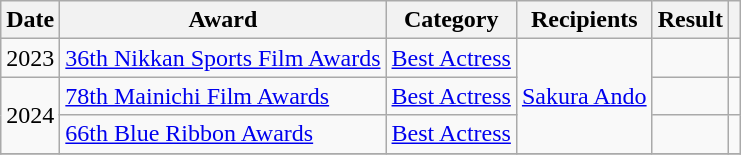<table class="wikitable sortable">
<tr>
<th>Date</th>
<th>Award</th>
<th>Category</th>
<th>Recipients</th>
<th>Result</th>
<th class="unsortable"></th>
</tr>
<tr>
<td>2023</td>
<td><a href='#'>36th Nikkan Sports Film Awards</a></td>
<td><a href='#'>Best Actress</a></td>
<td rowspan=3><a href='#'>Sakura Ando</a></td>
<td></td>
<td></td>
</tr>
<tr>
<td rowspan=2>2024</td>
<td><a href='#'>78th Mainichi Film Awards</a></td>
<td><a href='#'>Best Actress</a></td>
<td></td>
<td></td>
</tr>
<tr>
<td><a href='#'>66th Blue Ribbon Awards</a></td>
<td><a href='#'>Best Actress</a></td>
<td></td>
<td></td>
</tr>
<tr>
</tr>
</table>
